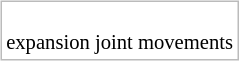<table style="float: right; border: 1px solid #BBB; margin: .46em 0 0 .2em;">
<tr style="font-size: 86%;">
<td valign="top"> <br> expansion joint movements</td>
</tr>
</table>
